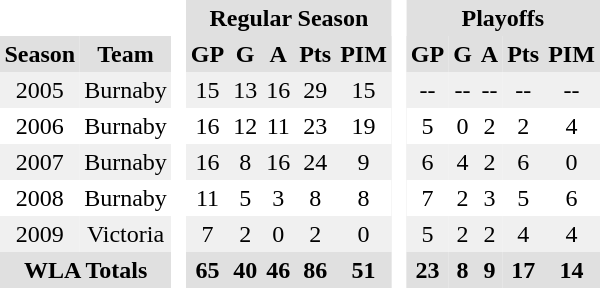<table BORDER="0" CELLPADDING="3" CELLSPACING="0">
<tr ALIGN="center" bgcolor="#e0e0e0">
<th colspan="2" bgcolor="#ffffff"> </th>
<th rowspan="99" bgcolor="#ffffff"> </th>
<th colspan="5">Regular Season</th>
<th rowspan="99" bgcolor="#ffffff"> </th>
<th colspan="5">Playoffs</th>
</tr>
<tr ALIGN="center" bgcolor="#e0e0e0">
<th>Season</th>
<th>Team</th>
<th>GP</th>
<th>G</th>
<th>A</th>
<th>Pts</th>
<th>PIM</th>
<th>GP</th>
<th>G</th>
<th>A</th>
<th>Pts</th>
<th>PIM</th>
</tr>
<tr ALIGN="center" bgcolor="#f0f0f0">
<td>2005</td>
<td>Burnaby</td>
<td>15</td>
<td>13</td>
<td>16</td>
<td>29</td>
<td>15</td>
<td>--</td>
<td>--</td>
<td>--</td>
<td>--</td>
<td>--</td>
</tr>
<tr ALIGN="center">
<td>2006</td>
<td>Burnaby</td>
<td>16</td>
<td>12</td>
<td>11</td>
<td>23</td>
<td>19</td>
<td>5</td>
<td>0</td>
<td>2</td>
<td>2</td>
<td>4</td>
</tr>
<tr ALIGN="center" bgcolor="#f0f0f0">
<td>2007</td>
<td>Burnaby</td>
<td>16</td>
<td>8</td>
<td>16</td>
<td>24</td>
<td>9</td>
<td>6</td>
<td>4</td>
<td>2</td>
<td>6</td>
<td>0</td>
</tr>
<tr ALIGN="center">
<td>2008</td>
<td>Burnaby</td>
<td>11</td>
<td>5</td>
<td>3</td>
<td>8</td>
<td>8</td>
<td>7</td>
<td>2</td>
<td>3</td>
<td>5</td>
<td>6</td>
</tr>
<tr ALIGN="center" bgcolor="#f0f0f0">
<td>2009</td>
<td>Victoria</td>
<td>7</td>
<td>2</td>
<td>0</td>
<td>2</td>
<td>0</td>
<td>5</td>
<td>2</td>
<td>2</td>
<td>4</td>
<td>4</td>
</tr>
<tr ALIGN="center" bgcolor="#e0e0e0">
<th colspan="2">WLA Totals</th>
<th>65</th>
<th>40</th>
<th>46</th>
<th>86</th>
<th>51</th>
<th>23</th>
<th>8</th>
<th>9</th>
<th>17</th>
<th>14</th>
</tr>
</table>
